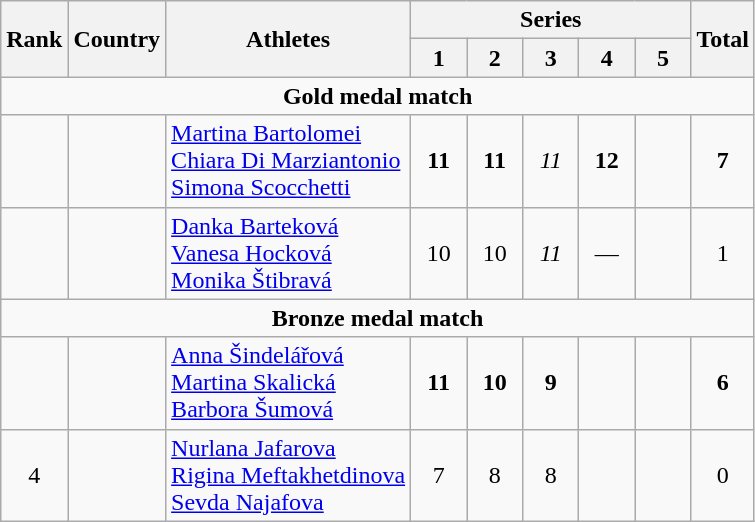<table class="wikitable" style="text-align:center">
<tr>
<th rowspan=2>Rank</th>
<th rowspan=2>Country</th>
<th rowspan=2>Athletes</th>
<th colspan=5>Series</th>
<th rowspan=2>Total</th>
</tr>
<tr>
<th width=30px>1</th>
<th width=30px>2</th>
<th width=30px>3</th>
<th width=30px>4</th>
<th width=30px>5</th>
</tr>
<tr>
<td colspan=9><strong>Gold medal match</strong></td>
</tr>
<tr>
<td></td>
<td align=left></td>
<td align=left><a href='#'>Martina Bartolomei</a><br><a href='#'>Chiara Di Marziantonio</a><br><a href='#'>Simona Scocchetti</a></td>
<td><strong>11</strong></td>
<td><strong>11</strong></td>
<td><em>11</em></td>
<td><strong>12</strong></td>
<td></td>
<td><strong>7</strong></td>
</tr>
<tr>
<td></td>
<td align=left></td>
<td align=left><a href='#'>Danka Barteková</a><br><a href='#'>Vanesa Hocková</a><br><a href='#'>Monika Štibravá</a></td>
<td>10</td>
<td>10</td>
<td><em>11</em></td>
<td>—</td>
<td></td>
<td>1</td>
</tr>
<tr>
<td colspan=9><strong>Bronze medal match</strong></td>
</tr>
<tr>
<td></td>
<td align=left></td>
<td align=left><a href='#'>Anna Šindelářová</a><br><a href='#'>Martina Skalická</a><br><a href='#'>Barbora Šumová</a></td>
<td><strong>11</strong></td>
<td><strong>10</strong></td>
<td><strong>9</strong></td>
<td></td>
<td></td>
<td><strong>6</strong></td>
</tr>
<tr>
<td>4</td>
<td align=left></td>
<td align=left><a href='#'>Nurlana Jafarova</a><br><a href='#'>Rigina Meftakhetdinova</a><br><a href='#'>Sevda Najafova</a></td>
<td>7</td>
<td>8</td>
<td>8</td>
<td></td>
<td></td>
<td>0</td>
</tr>
</table>
